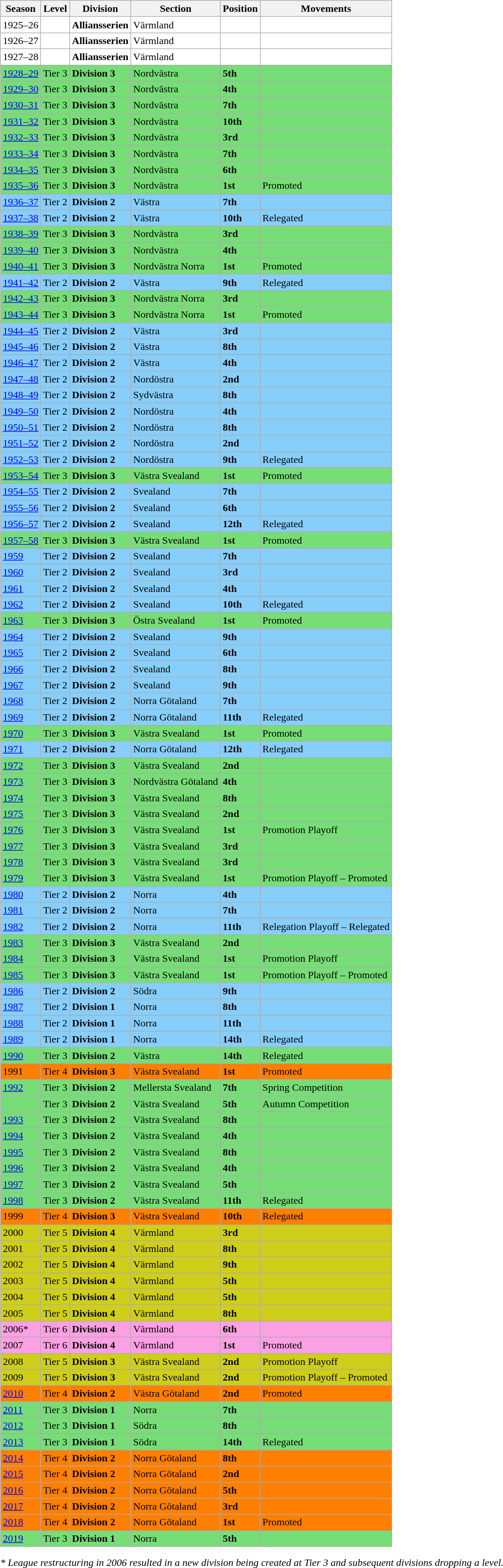<table>
<tr>
<td valign="top" width=0%><br><table class="wikitable">
<tr style="background:#f0f6fa;">
<th><strong>Season</strong></th>
<th><strong>Level</strong></th>
<th><strong>Division</strong></th>
<th><strong>Section</strong></th>
<th><strong>Position</strong></th>
<th><strong>Movements</strong></th>
</tr>
<tr>
<td style="background:#FFFFFF;">1925–26</td>
<td style="background:#FFFFFF;"></td>
<td style="background:#FFFFFF;"><strong>Alliansserien</strong></td>
<td style="background:#FFFFFF;">Värmland</td>
<td style="background:#FFFFFF;"></td>
<td style="background:#FFFFFF;"></td>
</tr>
<tr>
<td style="background:#FFFFFF;">1926–27</td>
<td style="background:#FFFFFF;"></td>
<td style="background:#FFFFFF;"><strong>Alliansserien</strong></td>
<td style="background:#FFFFFF;">Värmland</td>
<td style="background:#FFFFFF;"></td>
<td style="background:#FFFFFF;"></td>
</tr>
<tr>
<td style="background:#FFFFFF;">1927–28</td>
<td style="background:#FFFFFF;"></td>
<td style="background:#FFFFFF;"><strong>Alliansserien</strong></td>
<td style="background:#FFFFFF;">Värmland</td>
<td style="background:#FFFFFF;"></td>
<td style="background:#FFFFFF;"></td>
</tr>
<tr>
<td style="background:#77DD77;"><a href='#'>1928–29</a></td>
<td style="background:#77DD77;">Tier 3</td>
<td style="background:#77DD77;"><strong>Division 3</strong></td>
<td style="background:#77DD77;">Nordvästra</td>
<td style="background:#77DD77;"><strong>5th</strong></td>
<td style="background:#77DD77;"></td>
</tr>
<tr>
<td style="background:#77DD77;"><a href='#'>1929–30</a></td>
<td style="background:#77DD77;">Tier 3</td>
<td style="background:#77DD77;"><strong>Division 3</strong></td>
<td style="background:#77DD77;">Nordvästra</td>
<td style="background:#77DD77;"><strong>4th</strong></td>
<td style="background:#77DD77;"></td>
</tr>
<tr>
<td style="background:#77DD77;"><a href='#'>1930–31</a></td>
<td style="background:#77DD77;">Tier 3</td>
<td style="background:#77DD77;"><strong>Division 3</strong></td>
<td style="background:#77DD77;">Nordvästra</td>
<td style="background:#77DD77;"><strong>7th</strong></td>
<td style="background:#77DD77;"></td>
</tr>
<tr>
<td style="background:#77DD77;"><a href='#'>1931–32</a></td>
<td style="background:#77DD77;">Tier 3</td>
<td style="background:#77DD77;"><strong>Division 3</strong></td>
<td style="background:#77DD77;">Nordvästra</td>
<td style="background:#77DD77;"><strong>10th</strong></td>
<td style="background:#77DD77;"></td>
</tr>
<tr>
<td style="background:#77DD77;"><a href='#'>1932–33</a></td>
<td style="background:#77DD77;">Tier 3</td>
<td style="background:#77DD77;"><strong>Division 3</strong></td>
<td style="background:#77DD77;">Nordvästra</td>
<td style="background:#77DD77;"><strong>3rd</strong></td>
<td style="background:#77DD77;"></td>
</tr>
<tr>
<td style="background:#77DD77;"><a href='#'>1933–34</a></td>
<td style="background:#77DD77;">Tier 3</td>
<td style="background:#77DD77;"><strong>Division 3</strong></td>
<td style="background:#77DD77;">Nordvästra</td>
<td style="background:#77DD77;"><strong>7th</strong></td>
<td style="background:#77DD77;"></td>
</tr>
<tr>
<td style="background:#77DD77;"><a href='#'>1934–35</a></td>
<td style="background:#77DD77;">Tier 3</td>
<td style="background:#77DD77;"><strong>Division 3</strong></td>
<td style="background:#77DD77;">Nordvästra</td>
<td style="background:#77DD77;"><strong>6th</strong></td>
<td style="background:#77DD77;"></td>
</tr>
<tr>
<td style="background:#77DD77;"><a href='#'>1935–36</a></td>
<td style="background:#77DD77;">Tier 3</td>
<td style="background:#77DD77;"><strong>Division 3</strong></td>
<td style="background:#77DD77;">Nordvästra</td>
<td style="background:#77DD77;"><strong>1st</strong></td>
<td style="background:#77DD77;">Promoted</td>
</tr>
<tr>
<td style="background:#87CEFA;"><a href='#'>1936–37</a></td>
<td style="background:#87CEFA;">Tier 2</td>
<td style="background:#87CEFA;"><strong>Division 2</strong></td>
<td style="background:#87CEFA;">Västra</td>
<td style="background:#87CEFA;"><strong>7th</strong></td>
<td style="background:#87CEFA;"></td>
</tr>
<tr>
<td style="background:#87CEFA;"><a href='#'>1937–38</a></td>
<td style="background:#87CEFA;">Tier 2</td>
<td style="background:#87CEFA;"><strong>Division 2</strong></td>
<td style="background:#87CEFA;">Västra</td>
<td style="background:#87CEFA;"><strong>10th</strong></td>
<td style="background:#87CEFA;">Relegated</td>
</tr>
<tr>
<td style="background:#77DD77;"><a href='#'>1938–39</a></td>
<td style="background:#77DD77;">Tier 3</td>
<td style="background:#77DD77;"><strong>Division 3</strong></td>
<td style="background:#77DD77;">Nordvästra</td>
<td style="background:#77DD77;"><strong>3rd</strong></td>
<td style="background:#77DD77;"></td>
</tr>
<tr>
<td style="background:#77DD77;"><a href='#'>1939–40</a></td>
<td style="background:#77DD77;">Tier 3</td>
<td style="background:#77DD77;"><strong>Division 3</strong></td>
<td style="background:#77DD77;">Nordvästra</td>
<td style="background:#77DD77;"><strong>4th</strong></td>
<td style="background:#77DD77;"></td>
</tr>
<tr>
<td style="background:#77DD77;"><a href='#'>1940–41</a></td>
<td style="background:#77DD77;">Tier 3</td>
<td style="background:#77DD77;"><strong>Division 3</strong></td>
<td style="background:#77DD77;">Nordvästra Norra</td>
<td style="background:#77DD77;"><strong>1st</strong></td>
<td style="background:#77DD77;">Promoted</td>
</tr>
<tr>
<td style="background:#87CEFA;"><a href='#'>1941–42</a></td>
<td style="background:#87CEFA;">Tier 2</td>
<td style="background:#87CEFA;"><strong>Division 2</strong></td>
<td style="background:#87CEFA;">Västra</td>
<td style="background:#87CEFA;"><strong>9th</strong></td>
<td style="background:#87CEFA;">Relegated</td>
</tr>
<tr>
<td style="background:#77DD77;"><a href='#'>1942–43</a></td>
<td style="background:#77DD77;">Tier 3</td>
<td style="background:#77DD77;"><strong>Division 3</strong></td>
<td style="background:#77DD77;">Nordvästra Norra</td>
<td style="background:#77DD77;"><strong>3rd</strong></td>
<td style="background:#77DD77;"></td>
</tr>
<tr>
<td style="background:#77DD77;"><a href='#'>1943–44</a></td>
<td style="background:#77DD77;">Tier 3</td>
<td style="background:#77DD77;"><strong>Division 3</strong></td>
<td style="background:#77DD77;">Nordvästra Norra</td>
<td style="background:#77DD77;"><strong>1st</strong></td>
<td style="background:#77DD77;">Promoted</td>
</tr>
<tr>
<td style="background:#87CEFA;"><a href='#'>1944–45</a></td>
<td style="background:#87CEFA;">Tier 2</td>
<td style="background:#87CEFA;"><strong>Division 2</strong></td>
<td style="background:#87CEFA;">Västra</td>
<td style="background:#87CEFA;"><strong>3rd</strong></td>
<td style="background:#87CEFA;"></td>
</tr>
<tr>
<td style="background:#87CEFA;"><a href='#'>1945–46</a></td>
<td style="background:#87CEFA;">Tier 2</td>
<td style="background:#87CEFA;"><strong>Division 2</strong></td>
<td style="background:#87CEFA;">Västra</td>
<td style="background:#87CEFA;"><strong>8th</strong></td>
<td style="background:#87CEFA;"></td>
</tr>
<tr>
<td style="background:#87CEFA;"><a href='#'>1946–47</a></td>
<td style="background:#87CEFA;">Tier 2</td>
<td style="background:#87CEFA;"><strong>Division 2</strong></td>
<td style="background:#87CEFA;">Västra</td>
<td style="background:#87CEFA;"><strong>4th</strong></td>
<td style="background:#87CEFA;"></td>
</tr>
<tr>
<td style="background:#87CEFA;"><a href='#'>1947–48</a></td>
<td style="background:#87CEFA;">Tier 2</td>
<td style="background:#87CEFA;"><strong>Division 2</strong></td>
<td style="background:#87CEFA;">Nordöstra</td>
<td style="background:#87CEFA;"><strong>2nd</strong></td>
<td style="background:#87CEFA;"></td>
</tr>
<tr>
<td style="background:#87CEFA;"><a href='#'>1948–49</a></td>
<td style="background:#87CEFA;">Tier 2</td>
<td style="background:#87CEFA;"><strong>Division 2</strong></td>
<td style="background:#87CEFA;">Sydvästra</td>
<td style="background:#87CEFA;"><strong>8th</strong></td>
<td style="background:#87CEFA;"></td>
</tr>
<tr>
<td style="background:#87CEFA;"><a href='#'>1949–50</a></td>
<td style="background:#87CEFA;">Tier 2</td>
<td style="background:#87CEFA;"><strong>Division 2</strong></td>
<td style="background:#87CEFA;">Nordöstra</td>
<td style="background:#87CEFA;"><strong>4th</strong></td>
<td style="background:#87CEFA;"></td>
</tr>
<tr>
<td style="background:#87CEFA;"><a href='#'>1950–51</a></td>
<td style="background:#87CEFA;">Tier 2</td>
<td style="background:#87CEFA;"><strong>Division 2</strong></td>
<td style="background:#87CEFA;">Nordöstra</td>
<td style="background:#87CEFA;"><strong>8th</strong></td>
<td style="background:#87CEFA;"></td>
</tr>
<tr>
<td style="background:#87CEFA;"><a href='#'>1951–52</a></td>
<td style="background:#87CEFA;">Tier 2</td>
<td style="background:#87CEFA;"><strong>Division 2</strong></td>
<td style="background:#87CEFA;">Nordöstra</td>
<td style="background:#87CEFA;"><strong>2nd</strong></td>
<td style="background:#87CEFA;"></td>
</tr>
<tr>
<td style="background:#87CEFA;"><a href='#'>1952–53</a></td>
<td style="background:#87CEFA;">Tier 2</td>
<td style="background:#87CEFA;"><strong>Division 2</strong></td>
<td style="background:#87CEFA;">Nordöstra</td>
<td style="background:#87CEFA;"><strong>9th</strong></td>
<td style="background:#87CEFA;">Relegated</td>
</tr>
<tr>
<td style="background:#77DD77;"><a href='#'>1953–54</a></td>
<td style="background:#77DD77;">Tier 3</td>
<td style="background:#77DD77;"><strong>Division 3</strong></td>
<td style="background:#77DD77;">Västra Svealand</td>
<td style="background:#77DD77;"><strong>1st</strong></td>
<td style="background:#77DD77;">Promoted</td>
</tr>
<tr>
<td style="background:#87CEFA;"><a href='#'>1954–55</a></td>
<td style="background:#87CEFA;">Tier 2</td>
<td style="background:#87CEFA;"><strong>Division 2</strong></td>
<td style="background:#87CEFA;">Svealand</td>
<td style="background:#87CEFA;"><strong>7th</strong></td>
<td style="background:#87CEFA;"></td>
</tr>
<tr>
<td style="background:#87CEFA;"><a href='#'>1955–56</a></td>
<td style="background:#87CEFA;">Tier 2</td>
<td style="background:#87CEFA;"><strong>Division 2</strong></td>
<td style="background:#87CEFA;">Svealand</td>
<td style="background:#87CEFA;"><strong>6th</strong></td>
<td style="background:#87CEFA;"></td>
</tr>
<tr>
<td style="background:#87CEFA;"><a href='#'>1956–57</a></td>
<td style="background:#87CEFA;">Tier 2</td>
<td style="background:#87CEFA;"><strong>Division 2</strong></td>
<td style="background:#87CEFA;">Svealand</td>
<td style="background:#87CEFA;"><strong>12th</strong></td>
<td style="background:#87CEFA;">Relegated</td>
</tr>
<tr>
<td style="background:#77DD77;"><a href='#'>1957–58</a></td>
<td style="background:#77DD77;">Tier 3</td>
<td style="background:#77DD77;"><strong>Division 3</strong></td>
<td style="background:#77DD77;">Västra Svealand</td>
<td style="background:#77DD77;"><strong>1st</strong></td>
<td style="background:#77DD77;">Promoted</td>
</tr>
<tr>
<td style="background:#87CEFA;"><a href='#'>1959</a></td>
<td style="background:#87CEFA;">Tier 2</td>
<td style="background:#87CEFA;"><strong>Division 2</strong></td>
<td style="background:#87CEFA;">Svealand</td>
<td style="background:#87CEFA;"><strong>7th</strong></td>
<td style="background:#87CEFA;"></td>
</tr>
<tr>
<td style="background:#87CEFA;"><a href='#'>1960</a></td>
<td style="background:#87CEFA;">Tier 2</td>
<td style="background:#87CEFA;"><strong>Division 2</strong></td>
<td style="background:#87CEFA;">Svealand</td>
<td style="background:#87CEFA;"><strong>3rd</strong></td>
<td style="background:#87CEFA;"></td>
</tr>
<tr>
<td style="background:#87CEFA;"><a href='#'>1961</a></td>
<td style="background:#87CEFA;">Tier 2</td>
<td style="background:#87CEFA;"><strong>Division 2</strong></td>
<td style="background:#87CEFA;">Svealand</td>
<td style="background:#87CEFA;"><strong>4th</strong></td>
<td style="background:#87CEFA;"></td>
</tr>
<tr>
<td style="background:#87CEFA;"><a href='#'>1962</a></td>
<td style="background:#87CEFA;">Tier 2</td>
<td style="background:#87CEFA;"><strong>Division 2</strong></td>
<td style="background:#87CEFA;">Svealand</td>
<td style="background:#87CEFA;"><strong>10th</strong></td>
<td style="background:#87CEFA;">Relegated</td>
</tr>
<tr>
<td style="background:#77DD77;"><a href='#'>1963</a></td>
<td style="background:#77DD77;">Tier 3</td>
<td style="background:#77DD77;"><strong>Division 3</strong></td>
<td style="background:#77DD77;">Östra Svealand</td>
<td style="background:#77DD77;"><strong>1st</strong></td>
<td style="background:#77DD77;">Promoted</td>
</tr>
<tr>
<td style="background:#87CEFA;"><a href='#'>1964</a></td>
<td style="background:#87CEFA;">Tier 2</td>
<td style="background:#87CEFA;"><strong>Division 2</strong></td>
<td style="background:#87CEFA;">Svealand</td>
<td style="background:#87CEFA;"><strong>9th</strong></td>
<td style="background:#87CEFA;"></td>
</tr>
<tr>
<td style="background:#87CEFA;"><a href='#'>1965</a></td>
<td style="background:#87CEFA;">Tier 2</td>
<td style="background:#87CEFA;"><strong>Division 2</strong></td>
<td style="background:#87CEFA;">Svealand</td>
<td style="background:#87CEFA;"><strong>6th</strong></td>
<td style="background:#87CEFA;"></td>
</tr>
<tr>
<td style="background:#87CEFA;"><a href='#'>1966</a></td>
<td style="background:#87CEFA;">Tier 2</td>
<td style="background:#87CEFA;"><strong>Division 2</strong></td>
<td style="background:#87CEFA;">Svealand</td>
<td style="background:#87CEFA;"><strong>8th</strong></td>
<td style="background:#87CEFA;"></td>
</tr>
<tr>
<td style="background:#87CEFA;"><a href='#'>1967</a></td>
<td style="background:#87CEFA;">Tier 2</td>
<td style="background:#87CEFA;"><strong>Division 2</strong></td>
<td style="background:#87CEFA;">Svealand</td>
<td style="background:#87CEFA;"><strong>9th</strong></td>
<td style="background:#87CEFA;"></td>
</tr>
<tr>
<td style="background:#87CEFA;"><a href='#'>1968</a></td>
<td style="background:#87CEFA;">Tier 2</td>
<td style="background:#87CEFA;"><strong>Division 2</strong></td>
<td style="background:#87CEFA;">Norra Götaland</td>
<td style="background:#87CEFA;"><strong>7th</strong></td>
<td style="background:#87CEFA;"></td>
</tr>
<tr>
<td style="background:#87CEFA;"><a href='#'>1969</a></td>
<td style="background:#87CEFA;">Tier 2</td>
<td style="background:#87CEFA;"><strong>Division 2</strong></td>
<td style="background:#87CEFA;">Norra Götaland</td>
<td style="background:#87CEFA;"><strong>11th</strong></td>
<td style="background:#87CEFA;">Relegated</td>
</tr>
<tr>
<td style="background:#77DD77;"><a href='#'>1970</a></td>
<td style="background:#77DD77;">Tier 3</td>
<td style="background:#77DD77;"><strong>Division 3</strong></td>
<td style="background:#77DD77;">Västra Svealand</td>
<td style="background:#77DD77;"><strong>1st</strong></td>
<td style="background:#77DD77;">Promoted</td>
</tr>
<tr>
<td style="background:#87CEFA;"><a href='#'>1971</a></td>
<td style="background:#87CEFA;">Tier 2</td>
<td style="background:#87CEFA;"><strong>Division 2</strong></td>
<td style="background:#87CEFA;">Norra Götaland</td>
<td style="background:#87CEFA;"><strong>12th</strong></td>
<td style="background:#87CEFA;">Relegated</td>
</tr>
<tr>
<td style="background:#77DD77;"><a href='#'>1972</a></td>
<td style="background:#77DD77;">Tier 3</td>
<td style="background:#77DD77;"><strong>Division 3</strong></td>
<td style="background:#77DD77;">Västra Svealand</td>
<td style="background:#77DD77;"><strong>2nd</strong></td>
<td style="background:#77DD77;"></td>
</tr>
<tr>
<td style="background:#77DD77;"><a href='#'>1973</a></td>
<td style="background:#77DD77;">Tier 3</td>
<td style="background:#77DD77;"><strong>Division 3</strong></td>
<td style="background:#77DD77;">Nordvästra Götaland</td>
<td style="background:#77DD77;"><strong>4th</strong></td>
<td style="background:#77DD77;"></td>
</tr>
<tr>
<td style="background:#77DD77;"><a href='#'>1974</a></td>
<td style="background:#77DD77;">Tier 3</td>
<td style="background:#77DD77;"><strong>Division 3</strong></td>
<td style="background:#77DD77;">Västra Svealand</td>
<td style="background:#77DD77;"><strong>8th</strong></td>
<td style="background:#77DD77;"></td>
</tr>
<tr>
<td style="background:#77DD77;"><a href='#'>1975</a></td>
<td style="background:#77DD77;">Tier 3</td>
<td style="background:#77DD77;"><strong>Division 3</strong></td>
<td style="background:#77DD77;">Västra Svealand</td>
<td style="background:#77DD77;"><strong>2nd</strong></td>
<td style="background:#77DD77;"></td>
</tr>
<tr>
<td style="background:#77DD77;"><a href='#'>1976</a></td>
<td style="background:#77DD77;">Tier 3</td>
<td style="background:#77DD77;"><strong>Division 3</strong></td>
<td style="background:#77DD77;">Västra Svealand</td>
<td style="background:#77DD77;"><strong>1st</strong></td>
<td style="background:#77DD77;">Promotion Playoff</td>
</tr>
<tr>
<td style="background:#77DD77;"><a href='#'>1977</a></td>
<td style="background:#77DD77;">Tier 3</td>
<td style="background:#77DD77;"><strong>Division 3</strong></td>
<td style="background:#77DD77;">Västra Svealand</td>
<td style="background:#77DD77;"><strong>3rd</strong></td>
<td style="background:#77DD77;"></td>
</tr>
<tr>
<td style="background:#77DD77;"><a href='#'>1978</a></td>
<td style="background:#77DD77;">Tier 3</td>
<td style="background:#77DD77;"><strong>Division 3</strong></td>
<td style="background:#77DD77;">Västra Svealand</td>
<td style="background:#77DD77;"><strong>3rd</strong></td>
<td style="background:#77DD77;"></td>
</tr>
<tr>
<td style="background:#77DD77;"><a href='#'>1979</a></td>
<td style="background:#77DD77;">Tier 3</td>
<td style="background:#77DD77;"><strong>Division 3</strong></td>
<td style="background:#77DD77;">Västra Svealand</td>
<td style="background:#77DD77;"><strong>1st</strong></td>
<td style="background:#77DD77;">Promotion Playoff – Promoted</td>
</tr>
<tr>
<td style="background:#87CEFA;"><a href='#'>1980</a></td>
<td style="background:#87CEFA;">Tier 2</td>
<td style="background:#87CEFA;"><strong>Division 2</strong></td>
<td style="background:#87CEFA;">Norra</td>
<td style="background:#87CEFA;"><strong>4th</strong></td>
<td style="background:#87CEFA;"></td>
</tr>
<tr>
<td style="background:#87CEFA;"><a href='#'>1981</a></td>
<td style="background:#87CEFA;">Tier 2</td>
<td style="background:#87CEFA;"><strong>Division 2</strong></td>
<td style="background:#87CEFA;">Norra</td>
<td style="background:#87CEFA;"><strong>7th</strong></td>
<td style="background:#87CEFA;"></td>
</tr>
<tr>
<td style="background:#87CEFA;"><a href='#'>1982</a></td>
<td style="background:#87CEFA;">Tier 2</td>
<td style="background:#87CEFA;"><strong>Division 2</strong></td>
<td style="background:#87CEFA;">Norra</td>
<td style="background:#87CEFA;"><strong>11th</strong></td>
<td style="background:#87CEFA;">Relegation Playoff – Relegated</td>
</tr>
<tr>
<td style="background:#77DD77;"><a href='#'>1983</a></td>
<td style="background:#77DD77;">Tier 3</td>
<td style="background:#77DD77;"><strong>Division 3</strong></td>
<td style="background:#77DD77;">Västra Svealand</td>
<td style="background:#77DD77;"><strong>2nd</strong></td>
<td style="background:#77DD77;"></td>
</tr>
<tr>
<td style="background:#77DD77;"><a href='#'>1984</a></td>
<td style="background:#77DD77;">Tier 3</td>
<td style="background:#77DD77;"><strong>Division 3</strong></td>
<td style="background:#77DD77;">Västra Svealand</td>
<td style="background:#77DD77;"><strong>1st</strong></td>
<td style="background:#77DD77;">Promotion Playoff</td>
</tr>
<tr>
<td style="background:#77DD77;"><a href='#'>1985</a></td>
<td style="background:#77DD77;">Tier 3</td>
<td style="background:#77DD77;"><strong>Division 3</strong></td>
<td style="background:#77DD77;">Västra Svealand</td>
<td style="background:#77DD77;"><strong>1st</strong></td>
<td style="background:#77DD77;">Promotion Playoff – Promoted</td>
</tr>
<tr>
<td style="background:#87CEFA;"><a href='#'>1986</a></td>
<td style="background:#87CEFA;">Tier 2</td>
<td style="background:#87CEFA;"><strong>Division 2</strong></td>
<td style="background:#87CEFA;">Södra</td>
<td style="background:#87CEFA;"><strong>9th</strong></td>
<td style="background:#87CEFA;"></td>
</tr>
<tr>
<td style="background:#87CEFA;"><a href='#'>1987</a></td>
<td style="background:#87CEFA;">Tier 2</td>
<td style="background:#87CEFA;"><strong>Division 1</strong></td>
<td style="background:#87CEFA;">Norra</td>
<td style="background:#87CEFA;"><strong>8th</strong></td>
<td style="background:#87CEFA;"></td>
</tr>
<tr>
<td style="background:#87CEFA;"><a href='#'>1988</a></td>
<td style="background:#87CEFA;">Tier 2</td>
<td style="background:#87CEFA;"><strong>Division 1</strong></td>
<td style="background:#87CEFA;">Norra</td>
<td style="background:#87CEFA;"><strong>11th</strong></td>
<td style="background:#87CEFA;"></td>
</tr>
<tr>
<td style="background:#87CEFA;"><a href='#'>1989</a></td>
<td style="background:#87CEFA;">Tier 2</td>
<td style="background:#87CEFA;"><strong>Division 1</strong></td>
<td style="background:#87CEFA;">Norra</td>
<td style="background:#87CEFA;"><strong>14th</strong></td>
<td style="background:#87CEFA;">Relegated</td>
</tr>
<tr>
<td style="background:#77DD77;"><a href='#'>1990</a></td>
<td style="background:#77DD77;">Tier 3</td>
<td style="background:#77DD77;"><strong>Division 2</strong></td>
<td style="background:#77DD77;">Västra</td>
<td style="background:#77DD77;"><strong>14th</strong></td>
<td style="background:#77DD77;">Relegated</td>
</tr>
<tr>
<td style="background:#FF7F00;">1991</td>
<td style="background:#FF7F00;">Tier 4</td>
<td style="background:#FF7F00;"><strong>Division 3</strong></td>
<td style="background:#FF7F00;">Västra Svealand</td>
<td style="background:#FF7F00;"><strong>1st</strong></td>
<td style="background:#FF7F00;">Promoted</td>
</tr>
<tr>
<td style="background:#77DD77;"><a href='#'>1992</a></td>
<td style="background:#77DD77;">Tier 3</td>
<td style="background:#77DD77;"><strong>Division 2</strong></td>
<td style="background:#77DD77;">Mellersta Svealand</td>
<td style="background:#77DD77;"><strong>7th</strong></td>
<td style="background:#77DD77;">Spring Competition</td>
</tr>
<tr>
<td style="background:#77DD77;"></td>
<td style="background:#77DD77;">Tier 3</td>
<td style="background:#77DD77;"><strong>Division 2</strong></td>
<td style="background:#77DD77;">Västra Svealand</td>
<td style="background:#77DD77;"><strong>5th</strong></td>
<td style="background:#77DD77;">Autumn Competition</td>
</tr>
<tr>
<td style="background:#77DD77;"><a href='#'>1993</a></td>
<td style="background:#77DD77;">Tier 3</td>
<td style="background:#77DD77;"><strong>Division 2</strong></td>
<td style="background:#77DD77;">Västra Svealand</td>
<td style="background:#77DD77;"><strong>8th</strong></td>
<td style="background:#77DD77;"></td>
</tr>
<tr>
<td style="background:#77DD77;"><a href='#'>1994</a></td>
<td style="background:#77DD77;">Tier 3</td>
<td style="background:#77DD77;"><strong>Division 2</strong></td>
<td style="background:#77DD77;">Västra Svealand</td>
<td style="background:#77DD77;"><strong>4th</strong></td>
<td style="background:#77DD77;"></td>
</tr>
<tr>
<td style="background:#77DD77;"><a href='#'>1995</a></td>
<td style="background:#77DD77;">Tier 3</td>
<td style="background:#77DD77;"><strong>Division 2</strong></td>
<td style="background:#77DD77;">Västra Svealand</td>
<td style="background:#77DD77;"><strong>8th</strong></td>
<td style="background:#77DD77;"></td>
</tr>
<tr>
<td style="background:#77DD77;"><a href='#'>1996</a></td>
<td style="background:#77DD77;">Tier 3</td>
<td style="background:#77DD77;"><strong>Division 2</strong></td>
<td style="background:#77DD77;">Västra Svealand</td>
<td style="background:#77DD77;"><strong>4th</strong></td>
<td style="background:#77DD77;"></td>
</tr>
<tr>
<td style="background:#77DD77;"><a href='#'>1997</a></td>
<td style="background:#77DD77;">Tier 3</td>
<td style="background:#77DD77;"><strong>Division 2</strong></td>
<td style="background:#77DD77;">Västra Svealand</td>
<td style="background:#77DD77;"><strong>5th</strong></td>
<td style="background:#77DD77;"></td>
</tr>
<tr>
<td style="background:#77DD77;"><a href='#'>1998</a></td>
<td style="background:#77DD77;">Tier 3</td>
<td style="background:#77DD77;"><strong>Division 2</strong></td>
<td style="background:#77DD77;">Västra Svealand</td>
<td style="background:#77DD77;"><strong>11th</strong></td>
<td style="background:#77DD77;">Relegated</td>
</tr>
<tr>
<td style="background:#FF7F00;">1999</td>
<td style="background:#FF7F00;">Tier 4</td>
<td style="background:#FF7F00;"><strong>Division 3</strong></td>
<td style="background:#FF7F00;">Västra Svealand</td>
<td style="background:#FF7F00;"><strong>10th</strong></td>
<td style="background:#FF7F00;">Relegated</td>
</tr>
<tr>
<td style="background:#CECE1B;">2000</td>
<td style="background:#CECE1B;">Tier 5</td>
<td style="background:#CECE1B;"><strong>Division 4</strong></td>
<td style="background:#CECE1B;">Värmland</td>
<td style="background:#CECE1B;"><strong>3rd</strong></td>
<td style="background:#CECE1B;"></td>
</tr>
<tr>
<td style="background:#CECE1B;">2001</td>
<td style="background:#CECE1B;">Tier 5</td>
<td style="background:#CECE1B;"><strong>Division 4</strong></td>
<td style="background:#CECE1B;">Värmland</td>
<td style="background:#CECE1B;"><strong>8th</strong></td>
<td style="background:#CECE1B;"></td>
</tr>
<tr>
<td style="background:#CECE1B;">2002</td>
<td style="background:#CECE1B;">Tier 5</td>
<td style="background:#CECE1B;"><strong>Division 4</strong></td>
<td style="background:#CECE1B;">Värmland</td>
<td style="background:#CECE1B;"><strong>9th</strong></td>
<td style="background:#CECE1B;"></td>
</tr>
<tr>
<td style="background:#CECE1B;">2003</td>
<td style="background:#CECE1B;">Tier 5</td>
<td style="background:#CECE1B;"><strong>Division 4</strong></td>
<td style="background:#CECE1B;">Värmland</td>
<td style="background:#CECE1B;"><strong>5th</strong></td>
<td style="background:#CECE1B;"></td>
</tr>
<tr>
<td style="background:#CECE1B;">2004</td>
<td style="background:#CECE1B;">Tier 5</td>
<td style="background:#CECE1B;"><strong>Division 4</strong></td>
<td style="background:#CECE1B;">Värmland</td>
<td style="background:#CECE1B;"><strong>5th</strong></td>
<td style="background:#CECE1B;"></td>
</tr>
<tr>
<td style="background:#CECE1B;">2005</td>
<td style="background:#CECE1B;">Tier 5</td>
<td style="background:#CECE1B;"><strong>Division 4</strong></td>
<td style="background:#CECE1B;">Värmland</td>
<td style="background:#CECE1B;"><strong>8th</strong></td>
<td style="background:#CECE1B;"></td>
</tr>
<tr>
<td style="background:#FBA0E3;">2006*</td>
<td style="background:#FBA0E3;">Tier 6</td>
<td style="background:#FBA0E3;"><strong>Division 4</strong></td>
<td style="background:#FBA0E3;">Värmland</td>
<td style="background:#FBA0E3;"><strong>6th</strong></td>
<td style="background:#FBA0E3;"></td>
</tr>
<tr>
<td style="background:#FBA0E3;">2007</td>
<td style="background:#FBA0E3;">Tier 6</td>
<td style="background:#FBA0E3;"><strong>Division 4</strong></td>
<td style="background:#FBA0E3;">Värmland</td>
<td style="background:#FBA0E3;"><strong>1st</strong></td>
<td style="background:#FBA0E3;">Promoted</td>
</tr>
<tr>
<td style="background:#CECE1B;">2008</td>
<td style="background:#CECE1B;">Tier 5</td>
<td style="background:#CECE1B;"><strong>Division 3</strong></td>
<td style="background:#CECE1B;">Västra Svealand</td>
<td style="background:#CECE1B;"><strong>2nd</strong></td>
<td style="background:#CECE1B;">Promotion Playoff</td>
</tr>
<tr>
<td style="background:#CECE1B;">2009</td>
<td style="background:#CECE1B;">Tier 5</td>
<td style="background:#CECE1B;"><strong>Division 3</strong></td>
<td style="background:#CECE1B;">Västra Svealand</td>
<td style="background:#CECE1B;"><strong>2nd</strong></td>
<td style="background:#CECE1B;">Promotion Playoff – Promoted</td>
</tr>
<tr>
<td style="background:#FF7F00;"><a href='#'>2010</a></td>
<td style="background:#FF7F00;">Tier 4</td>
<td style="background:#FF7F00;"><strong>Division 2</strong></td>
<td style="background:#FF7F00;">Västra Götaland</td>
<td style="background:#FF7F00;"><strong>2nd</strong></td>
<td style="background:#FF7F00;">Promoted</td>
</tr>
<tr>
<td style="background:#77DD77;"><a href='#'>2011</a></td>
<td style="background:#77DD77;">Tier 3</td>
<td style="background:#77DD77;"><strong>Division 1</strong></td>
<td style="background:#77DD77;">Norra</td>
<td style="background:#77DD77;"><strong>7th</strong></td>
<td style="background:#77DD77;"></td>
</tr>
<tr>
<td style="background:#77DD77;"><a href='#'>2012</a></td>
<td style="background:#77DD77;">Tier 3</td>
<td style="background:#77DD77;"><strong>Division 1</strong></td>
<td style="background:#77DD77;">Södra</td>
<td style="background:#77DD77;"><strong>8th</strong></td>
<td style="background:#77DD77;"></td>
</tr>
<tr>
<td style="background:#77DD77;"><a href='#'>2013</a></td>
<td style="background:#77DD77;">Tier 3</td>
<td style="background:#77DD77;"><strong>Division 1</strong></td>
<td style="background:#77DD77;">Södra</td>
<td style="background:#77DD77;"><strong>14th</strong></td>
<td style="background:#77DD77;">Relegated</td>
</tr>
<tr>
<td style="background:#FF7F00;"><a href='#'>2014</a></td>
<td style="background:#FF7F00;">Tier 4</td>
<td style="background:#FF7F00;"><strong>Division 2</strong></td>
<td style="background:#FF7F00;">Norra Götaland</td>
<td style="background:#FF7F00;"><strong>8th</strong></td>
<td style="background:#FF7F00;"></td>
</tr>
<tr>
<td style="background:#FF7F00;"><a href='#'>2015</a></td>
<td style="background:#FF7F00;">Tier 4</td>
<td style="background:#FF7F00;"><strong>Division 2</strong></td>
<td style="background:#FF7F00;">Norra Götaland</td>
<td style="background:#FF7F00;"><strong>2nd</strong></td>
<td style="background:#FF7F00;"></td>
</tr>
<tr>
<td style="background:#FF7F00;"><a href='#'>2016</a></td>
<td style="background:#FF7F00;">Tier 4</td>
<td style="background:#FF7F00;"><strong>Division 2</strong></td>
<td style="background:#FF7F00;">Norra Götaland</td>
<td style="background:#FF7F00;"><strong>5th</strong></td>
<td style="background:#FF7F00;"></td>
</tr>
<tr>
<td style="background:#FF7F00;"><a href='#'>2017</a></td>
<td style="background:#FF7F00;">Tier 4</td>
<td style="background:#FF7F00;"><strong>Division 2</strong></td>
<td style="background:#FF7F00;">Norra Götaland</td>
<td style="background:#FF7F00;"><strong>3rd</strong></td>
<td style="background:#FF7F00;"></td>
</tr>
<tr>
<td style="background:#FF7F00;"><a href='#'>2018</a></td>
<td style="background:#FF7F00;">Tier 4</td>
<td style="background:#FF7F00;"><strong>Division 2</strong></td>
<td style="background:#FF7F00;">Norra Götaland</td>
<td style="background:#FF7F00;"><strong>1st</strong></td>
<td style="background:#FF7F00;">Promoted</td>
</tr>
<tr>
<td style="background:#77DD77;"><a href='#'>2019</a></td>
<td style="background:#77DD77;">Tier 3</td>
<td style="background:#77DD77;"><strong>Division 1</strong></td>
<td style="background:#77DD77;">Norra</td>
<td style="background:#77DD77;"><strong>5th</strong></td>
<td style="background:#77DD77;"></td>
</tr>
</table>
<em>* League restructuring in 2006 resulted in a new division being created at Tier 3 and subsequent divisions dropping a level.</em>
</td>
</tr>
</table>
